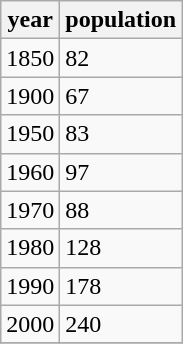<table class="wikitable">
<tr>
<th>year</th>
<th>population</th>
</tr>
<tr>
<td>1850</td>
<td>82</td>
</tr>
<tr>
<td>1900</td>
<td>67</td>
</tr>
<tr>
<td>1950</td>
<td>83</td>
</tr>
<tr>
<td>1960</td>
<td>97</td>
</tr>
<tr>
<td>1970</td>
<td>88</td>
</tr>
<tr>
<td>1980</td>
<td>128</td>
</tr>
<tr>
<td>1990</td>
<td>178</td>
</tr>
<tr>
<td>2000</td>
<td>240</td>
</tr>
<tr>
</tr>
</table>
